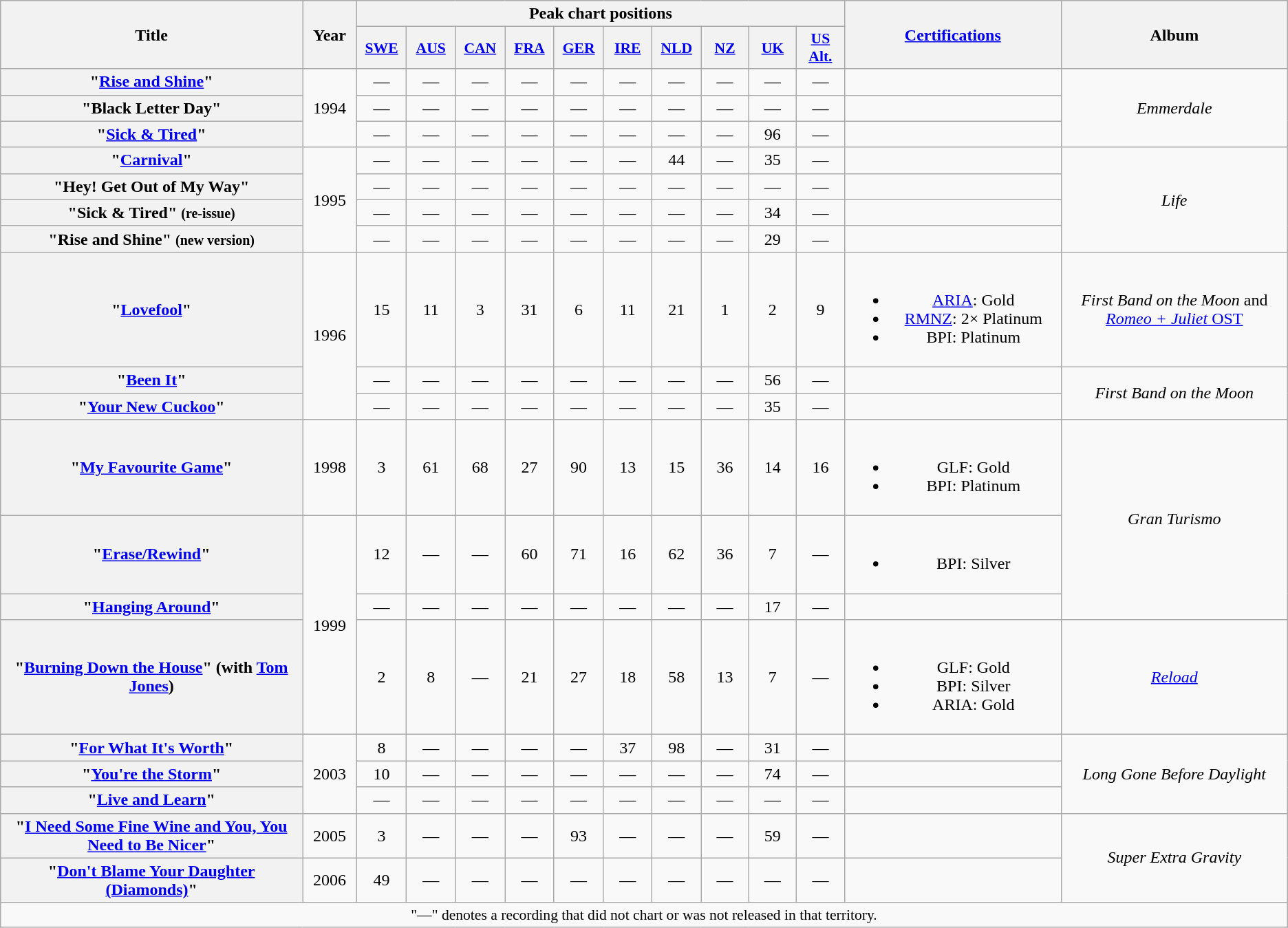<table class="wikitable plainrowheaders" style="text-align:center;">
<tr>
<th scope="col" rowspan="2" style="width:20em;">Title</th>
<th scope="col" rowspan="2" style="width:3em;">Year</th>
<th scope="col" colspan="10">Peak chart positions</th>
<th scope="col" rowspan="2" style="width:14em;"><a href='#'>Certifications</a></th>
<th scope="col" rowspan="2" style="width:15em;">Album</th>
</tr>
<tr>
<th scope="col" style="width:3em;font-size:90%;"><a href='#'>SWE</a><br></th>
<th scope="col" style="width:3em;font-size:90%;"><a href='#'>AUS</a><br></th>
<th scope="col" style="width:3em;font-size:90%;"><a href='#'>CAN</a><br></th>
<th scope="col" style="width:3em;font-size:90%;"><a href='#'>FRA</a><br></th>
<th scope="col" style="width:3em;font-size:90%;"><a href='#'>GER</a><br></th>
<th scope="col" style="width:3em;font-size:90%;"><a href='#'>IRE</a><br></th>
<th scope="col" style="width:3em;font-size:90%;"><a href='#'>NLD</a><br></th>
<th scope="col" style="width:3em;font-size:90%;"><a href='#'>NZ</a><br></th>
<th scope="col" style="width:3em;font-size:90%;"><a href='#'>UK</a><br></th>
<th scope="col" style="width:3em;font-size:90%;"><a href='#'>US Alt.</a><br></th>
</tr>
<tr>
<th scope="row">"<a href='#'>Rise and Shine</a>"</th>
<td rowspan="3">1994</td>
<td>—</td>
<td>—</td>
<td>—</td>
<td>—</td>
<td>—</td>
<td>—</td>
<td>—</td>
<td>—</td>
<td>—</td>
<td>—</td>
<td></td>
<td rowspan="3"><em>Emmerdale</em></td>
</tr>
<tr>
<th scope="row">"Black Letter Day"</th>
<td>—</td>
<td>—</td>
<td>—</td>
<td>—</td>
<td>—</td>
<td>—</td>
<td>—</td>
<td>—</td>
<td>—</td>
<td>—</td>
<td></td>
</tr>
<tr>
<th scope="row">"<a href='#'>Sick & Tired</a>"</th>
<td>—</td>
<td>—</td>
<td>—</td>
<td>—</td>
<td>—</td>
<td>—</td>
<td>—</td>
<td>—</td>
<td>96</td>
<td>—</td>
<td></td>
</tr>
<tr>
<th scope="row">"<a href='#'>Carnival</a>"</th>
<td rowspan="4">1995</td>
<td>—</td>
<td>—</td>
<td>—</td>
<td>—</td>
<td>—</td>
<td>—</td>
<td>44</td>
<td>—</td>
<td>35</td>
<td>—</td>
<td></td>
<td rowspan="4"><em>Life</em></td>
</tr>
<tr>
<th scope="row">"Hey! Get Out of My Way"</th>
<td>—</td>
<td>—</td>
<td>—</td>
<td>—</td>
<td>—</td>
<td>—</td>
<td>—</td>
<td>—</td>
<td>—</td>
<td>—</td>
<td></td>
</tr>
<tr>
<th scope="row">"Sick & Tired" <small>(re-issue)</small></th>
<td>—</td>
<td>—</td>
<td>—</td>
<td>—</td>
<td>—</td>
<td>—</td>
<td>—</td>
<td>—</td>
<td>34</td>
<td>—</td>
<td></td>
</tr>
<tr>
<th scope="row">"Rise and Shine" <small>(new version)</small></th>
<td>—</td>
<td>—</td>
<td>—</td>
<td>—</td>
<td>—</td>
<td>—</td>
<td>—</td>
<td>—</td>
<td>29</td>
<td>—</td>
<td></td>
</tr>
<tr>
<th scope="row">"<a href='#'>Lovefool</a>"</th>
<td rowspan="3">1996</td>
<td>15</td>
<td>11</td>
<td>3</td>
<td>31</td>
<td>6</td>
<td>11</td>
<td>21</td>
<td>1</td>
<td>2</td>
<td>9</td>
<td><br><ul><li><a href='#'>ARIA</a>: Gold</li><li><a href='#'>RMNZ</a>: 2× Platinum</li><li>BPI: Platinum</li></ul></td>
<td><em>First Band on the Moon</em> and <a href='#'><em>Romeo + Juliet</em> OST</a></td>
</tr>
<tr>
<th scope="row">"<a href='#'>Been It</a>"</th>
<td>—</td>
<td>—</td>
<td>—</td>
<td>—</td>
<td>—</td>
<td>—</td>
<td>—</td>
<td>—</td>
<td>56</td>
<td>—</td>
<td></td>
<td rowspan="2"><em>First Band on the Moon</em></td>
</tr>
<tr>
<th scope="row">"<a href='#'>Your New Cuckoo</a>"</th>
<td>—</td>
<td>—</td>
<td>—</td>
<td>—</td>
<td>—</td>
<td>—</td>
<td>—</td>
<td>—</td>
<td>35</td>
<td>—</td>
<td></td>
</tr>
<tr>
<th scope="row">"<a href='#'>My Favourite Game</a>"</th>
<td>1998</td>
<td>3</td>
<td>61</td>
<td>68</td>
<td>27</td>
<td>90</td>
<td>13</td>
<td>15</td>
<td>36</td>
<td>14</td>
<td>16</td>
<td><br><ul><li>GLF: Gold</li><li>BPI: Platinum</li></ul></td>
<td rowspan="3"><em>Gran Turismo</em></td>
</tr>
<tr>
<th scope="row">"<a href='#'>Erase/Rewind</a>"</th>
<td rowspan="3">1999</td>
<td>12</td>
<td>—</td>
<td>—</td>
<td>60</td>
<td>71</td>
<td>16</td>
<td>62</td>
<td>36</td>
<td>7</td>
<td>—</td>
<td><br><ul><li>BPI: Silver</li></ul></td>
</tr>
<tr>
<th scope="row">"<a href='#'>Hanging Around</a>"</th>
<td>—</td>
<td>—</td>
<td>—</td>
<td>—</td>
<td>—</td>
<td>—</td>
<td>—</td>
<td>—</td>
<td>17</td>
<td>—</td>
<td></td>
</tr>
<tr>
<th scope="row">"<a href='#'>Burning Down the House</a>" (with <a href='#'>Tom Jones</a>)</th>
<td>2</td>
<td>8</td>
<td>—</td>
<td>21</td>
<td>27</td>
<td>18</td>
<td>58</td>
<td>13</td>
<td>7</td>
<td>—</td>
<td><br><ul><li>GLF: Gold</li><li>BPI: Silver</li><li>ARIA: Gold</li></ul></td>
<td><em><a href='#'>Reload</a></em></td>
</tr>
<tr>
<th scope="row">"<a href='#'>For What It's Worth</a>"</th>
<td rowspan="3">2003</td>
<td>8</td>
<td>—</td>
<td>—</td>
<td>—</td>
<td>—</td>
<td>37</td>
<td>98</td>
<td>—</td>
<td>31</td>
<td>—</td>
<td></td>
<td rowspan="3"><em>Long Gone Before Daylight</em></td>
</tr>
<tr>
<th scope="row">"<a href='#'>You're the Storm</a>"</th>
<td>10</td>
<td>—</td>
<td>—</td>
<td>—</td>
<td>—</td>
<td>—</td>
<td>—</td>
<td>—</td>
<td>74</td>
<td>—</td>
<td></td>
</tr>
<tr>
<th scope="row">"<a href='#'>Live and Learn</a>"</th>
<td>—</td>
<td>—</td>
<td>—</td>
<td>—</td>
<td>—</td>
<td>—</td>
<td>—</td>
<td>—</td>
<td>—</td>
<td>—</td>
</tr>
<tr>
<th scope="row">"<a href='#'>I Need Some Fine Wine and You, You Need to Be Nicer</a>"</th>
<td>2005</td>
<td>3</td>
<td>—</td>
<td>—</td>
<td>—</td>
<td>93</td>
<td>—</td>
<td>—</td>
<td>—</td>
<td>59</td>
<td>—</td>
<td></td>
<td rowspan="2"><em>Super Extra Gravity</em></td>
</tr>
<tr>
<th scope="row">"<a href='#'>Don't Blame Your Daughter (Diamonds)</a>"</th>
<td>2006</td>
<td>49</td>
<td>—</td>
<td>—</td>
<td>—</td>
<td>—</td>
<td>—</td>
<td>—</td>
<td>—</td>
<td>—</td>
<td>—</td>
</tr>
<tr>
<td colspan="14" style="font-size:90%">"—" denotes a recording that did not chart or was not released in that territory.</td>
</tr>
</table>
